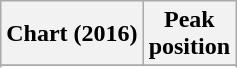<table class="wikitable sortable plainrowheaders" style="text-align:center">
<tr>
<th scope="col">Chart (2016)</th>
<th scope="col">Peak<br>position</th>
</tr>
<tr>
</tr>
<tr>
</tr>
<tr>
</tr>
<tr>
</tr>
<tr>
</tr>
<tr>
</tr>
<tr>
</tr>
<tr>
</tr>
</table>
